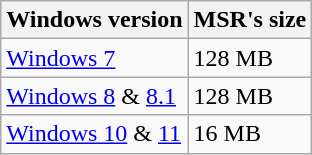<table class="wikitable">
<tr>
<th>Windows version</th>
<th>MSR's size</th>
</tr>
<tr>
<td><a href='#'>Windows 7</a></td>
<td>128 MB</td>
</tr>
<tr>
<td><a href='#'>Windows 8</a> & <a href='#'>8.1</a></td>
<td>128 MB</td>
</tr>
<tr>
<td><a href='#'>Windows 10</a> & <a href='#'>11</a></td>
<td>16 MB</td>
</tr>
</table>
